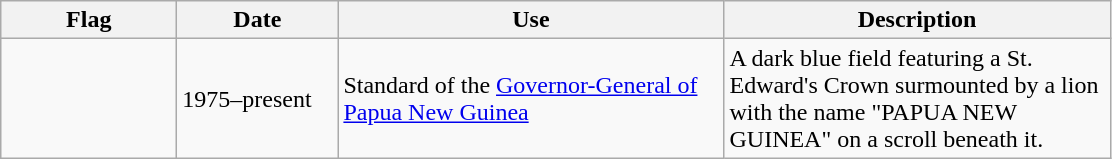<table class="wikitable">
<tr>
<th style="width:110px;">Flag</th>
<th style="width:100px;">Date</th>
<th style="width:250px;">Use</th>
<th style="width:250px;">Description</th>
</tr>
<tr>
<td></td>
<td>1975–present</td>
<td>Standard of the <a href='#'>Governor-General of Papua New Guinea</a></td>
<td>A dark blue field featuring a St. Edward's Crown surmounted by a lion with the name "PAPUA NEW GUINEA" on a scroll beneath it.</td>
</tr>
</table>
